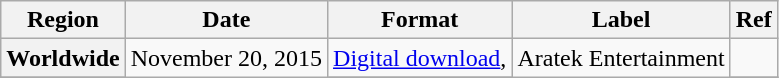<table class="wikitable plainrowheaders">
<tr>
<th scope="col">Region</th>
<th scope="col">Date</th>
<th scope="col">Format</th>
<th scope="col">Label</th>
<th scope="col">Ref</th>
</tr>
<tr>
<th scope="row">Worldwide</th>
<td rowspan="2">November 20, 2015</td>
<td rowspan="1"><a href='#'>Digital download</a>,</td>
<td rowspan="3">Aratek Entertainment</td>
<td style="text-align:center;"></td>
</tr>
<tr>
</tr>
</table>
